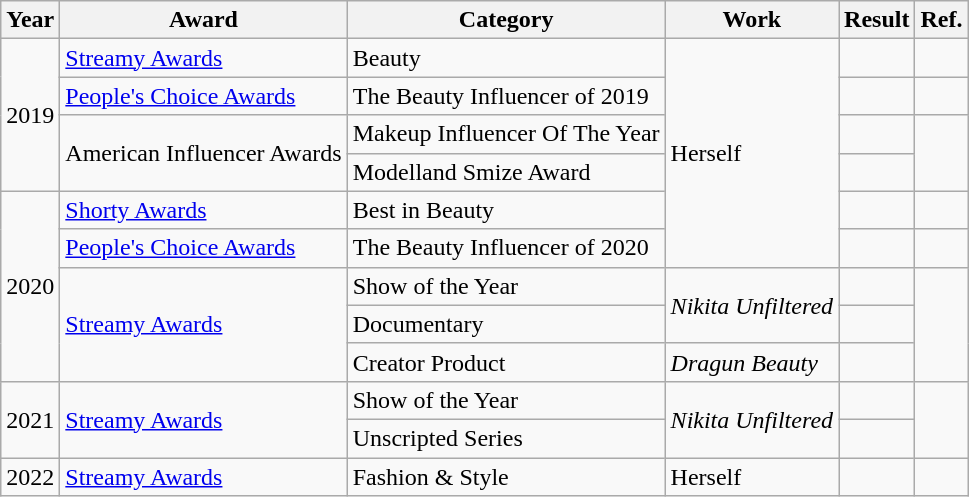<table class="wikitable">
<tr>
<th>Year</th>
<th>Award</th>
<th>Category</th>
<th>Work</th>
<th>Result</th>
<th>Ref.</th>
</tr>
<tr>
<td rowspan="4" style="text-align:center;">2019</td>
<td><a href='#'>Streamy Awards</a></td>
<td>Beauty</td>
<td rowspan="6">Herself</td>
<td></td>
<td></td>
</tr>
<tr>
<td><a href='#'>People's Choice Awards</a></td>
<td>The Beauty Influencer of 2019</td>
<td></td>
<td></td>
</tr>
<tr>
<td rowspan="2">American Influencer Awards</td>
<td>Makeup Influencer Of The Year</td>
<td></td>
<td rowspan="2"></td>
</tr>
<tr>
<td>Modelland Smize Award</td>
<td></td>
</tr>
<tr>
<td rowspan="5" style="text-align:center;">2020</td>
<td><a href='#'>Shorty Awards</a></td>
<td>Best in Beauty</td>
<td></td>
<td></td>
</tr>
<tr>
<td><a href='#'>People's Choice Awards</a></td>
<td>The Beauty Influencer of 2020</td>
<td></td>
<td></td>
</tr>
<tr>
<td rowspan="3"><a href='#'>Streamy Awards</a></td>
<td>Show of the Year</td>
<td rowspan="2"><em>Nikita Unfiltered</em></td>
<td></td>
<td rowspan="3"></td>
</tr>
<tr>
<td>Documentary</td>
<td></td>
</tr>
<tr>
<td>Creator Product</td>
<td><em>Dragun Beauty</em></td>
<td></td>
</tr>
<tr>
<td rowspan="2">2021</td>
<td rowspan="2"><a href='#'>Streamy Awards</a></td>
<td>Show of the Year</td>
<td rowspan="2"><em>Nikita Unfiltered</em></td>
<td></td>
<td rowspan="2"></td>
</tr>
<tr>
<td>Unscripted Series</td>
<td></td>
</tr>
<tr>
<td>2022</td>
<td><a href='#'>Streamy Awards</a></td>
<td>Fashion & Style</td>
<td>Herself</td>
<td></td>
<td></td>
</tr>
</table>
